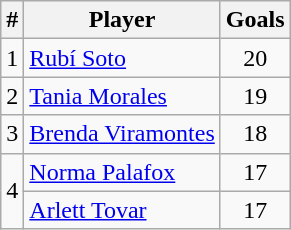<table class="wikitable" style="text-align:center;">
<tr>
<th>#</th>
<th>Player</th>
<th>Goals</th>
</tr>
<tr>
<td>1</td>
<td align=left> <a href='#'>Rubí Soto</a></td>
<td>20</td>
</tr>
<tr>
<td>2</td>
<td align=left> <a href='#'>Tania Morales</a></td>
<td>19</td>
</tr>
<tr>
<td>3</td>
<td align=left> <a href='#'>Brenda Viramontes</a></td>
<td>18</td>
</tr>
<tr>
<td rowspan=2>4</td>
<td align=left> <a href='#'>Norma Palafox</a></td>
<td>17</td>
</tr>
<tr>
<td align=left> <a href='#'>Arlett Tovar</a></td>
<td>17</td>
</tr>
</table>
